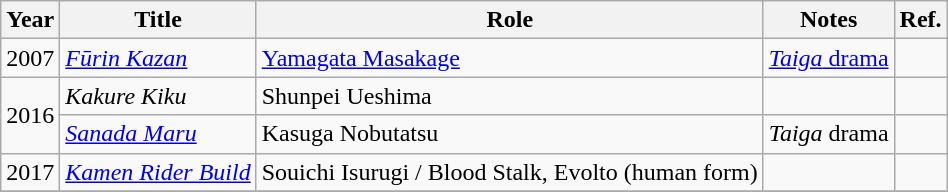<table class="wikitable">
<tr>
<th>Year</th>
<th>Title</th>
<th>Role</th>
<th>Notes</th>
<th>Ref.</th>
</tr>
<tr>
<td>2007</td>
<td><em><a href='#'>Fūrin Kazan</a></em></td>
<td><a href='#'>Yamagata Masakage</a></td>
<td><a href='#'><em>Taiga</em> drama</a></td>
<td></td>
</tr>
<tr>
<td rowspan="2">2016</td>
<td><em>Kakure Kiku</em></td>
<td>Shunpei Ueshima</td>
<td></td>
<td></td>
</tr>
<tr>
<td><em><a href='#'>Sanada Maru</a></em></td>
<td>Kasuga Nobutatsu</td>
<td><em>Taiga</em> drama</td>
<td></td>
</tr>
<tr>
<td>2017</td>
<td><em><a href='#'>Kamen Rider Build</a></em></td>
<td>Souichi Isurugi / Blood Stalk, Evolto (human form)</td>
<td></td>
<td></td>
</tr>
<tr>
</tr>
</table>
